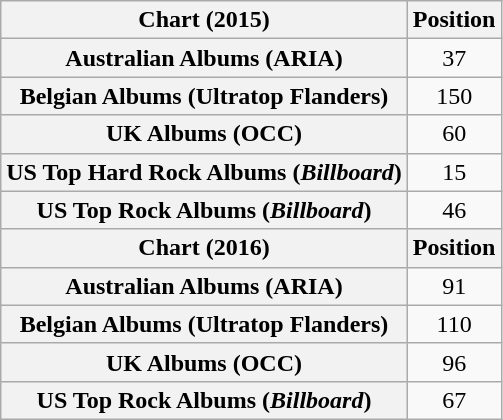<table class="wikitable sortable plainrowheaders" style="text-align:center">
<tr>
<th scope="col">Chart (2015)</th>
<th scope="col">Position</th>
</tr>
<tr>
<th scope="row">Australian Albums (ARIA)</th>
<td>37</td>
</tr>
<tr>
<th scope="row">Belgian Albums (Ultratop Flanders)</th>
<td>150</td>
</tr>
<tr>
<th scope="row">UK Albums (OCC)</th>
<td>60</td>
</tr>
<tr>
<th scope="row">US Top Hard Rock Albums (<em>Billboard</em>)</th>
<td>15</td>
</tr>
<tr>
<th scope="row">US Top Rock Albums (<em>Billboard</em>)</th>
<td>46</td>
</tr>
<tr>
<th scope="col">Chart (2016)</th>
<th scope="col">Position</th>
</tr>
<tr>
<th scope="row">Australian Albums (ARIA)</th>
<td>91</td>
</tr>
<tr>
<th scope="row">Belgian Albums (Ultratop Flanders)</th>
<td>110</td>
</tr>
<tr>
<th scope="row">UK Albums (OCC)</th>
<td>96</td>
</tr>
<tr>
<th scope="row">US Top Rock Albums (<em>Billboard</em>)</th>
<td>67</td>
</tr>
</table>
